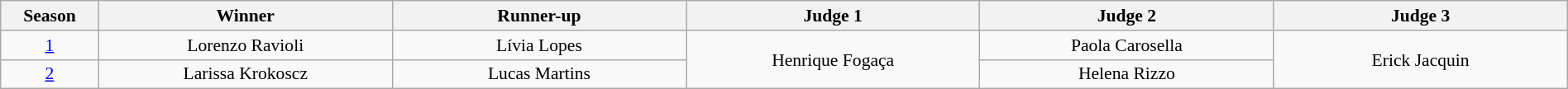<table class="wikitable" style="white-space:nowrap; text-align:center; font-size:90%; width:100%;">
<tr>
<th scope="col" width="05.0%">Season</th>
<th scope="col" width="15.0%">Winner</th>
<th scope="col" width="15.0%">Runner-up</th>
<th scope="col" width="15.0%">Judge 1</th>
<th scope="col" width="15.0%">Judge 2</th>
<th scope="col" width="15.0%">Judge 3</th>
</tr>
<tr>
<td><a href='#'>1</a></td>
<td>Lorenzo Ravioli</td>
<td>Lívia Lopes</td>
<td rowspan=2>Henrique Fogaça</td>
<td rowspan=1>Paola Carosella</td>
<td rowspan=2>Erick Jacquin</td>
</tr>
<tr>
<td><a href='#'>2</a></td>
<td>Larissa Krokoscz</td>
<td>Lucas Martins</td>
<td rowspan=1>Helena Rizzo</td>
</tr>
</table>
